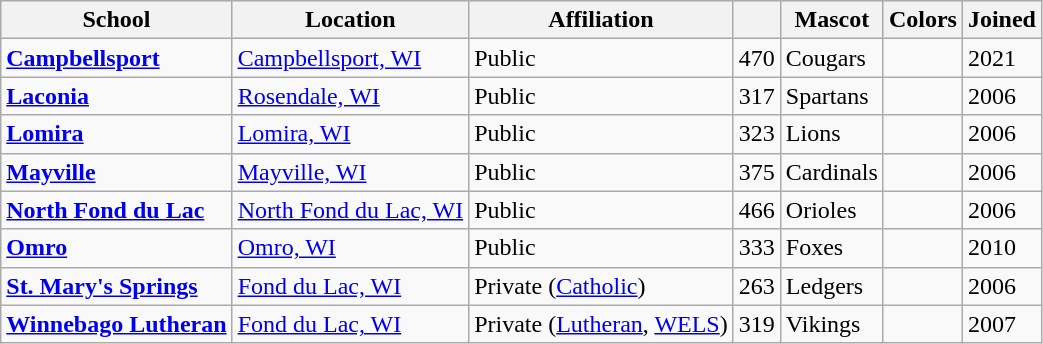<table class="wikitable sortable">
<tr>
<th>School</th>
<th>Location</th>
<th>Affiliation</th>
<th></th>
<th>Mascot</th>
<th>Colors</th>
<th>Joined</th>
</tr>
<tr>
<td><a href='#'><strong>Campbellsport</strong></a></td>
<td><a href='#'>Campbellsport, WI</a></td>
<td>Public</td>
<td>470</td>
<td>Cougars</td>
<td> </td>
<td>2021</td>
</tr>
<tr>
<td><a href='#'><strong>Laconia</strong></a></td>
<td><a href='#'>Rosendale, WI</a></td>
<td>Public</td>
<td>317</td>
<td>Spartans</td>
<td> </td>
<td>2006</td>
</tr>
<tr>
<td><a href='#'><strong>Lomira</strong></a></td>
<td><a href='#'>Lomira, WI</a></td>
<td>Public</td>
<td>323</td>
<td>Lions</td>
<td> </td>
<td>2006</td>
</tr>
<tr>
<td><a href='#'><strong>Mayville</strong></a></td>
<td><a href='#'>Mayville, WI</a></td>
<td>Public</td>
<td>375</td>
<td>Cardinals</td>
<td> </td>
<td>2006</td>
</tr>
<tr>
<td><a href='#'><strong>North Fond du Lac</strong></a></td>
<td><a href='#'>North Fond du Lac, WI</a></td>
<td>Public</td>
<td>466</td>
<td>Orioles</td>
<td> </td>
<td>2006</td>
</tr>
<tr>
<td><a href='#'><strong>Omro</strong></a></td>
<td><a href='#'>Omro, WI</a></td>
<td>Public</td>
<td>333</td>
<td>Foxes</td>
<td> </td>
<td>2010</td>
</tr>
<tr>
<td><a href='#'><strong>St. Mary's Springs</strong></a></td>
<td><a href='#'>Fond du Lac, WI</a></td>
<td>Private (<a href='#'>Catholic</a>)</td>
<td>263</td>
<td>Ledgers</td>
<td> </td>
<td>2006</td>
</tr>
<tr>
<td><a href='#'><strong>Winnebago Lutheran</strong></a></td>
<td><a href='#'>Fond du Lac, WI</a></td>
<td>Private (<a href='#'>Lutheran</a>, <a href='#'>WELS</a>)</td>
<td>319</td>
<td>Vikings</td>
<td> </td>
<td>2007</td>
</tr>
</table>
